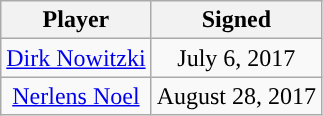<table class="wikitable sortable sortable">
<tr>
<th>Player</th>
<th>Signed</th>
</tr>
<tr style="text-align: center">
<td><a href='#'>Dirk Nowitzki</a></td>
<td>July 6, 2017</td>
</tr>
<tr style="text-align: center">
<td><a href='#'>Nerlens Noel</a></td>
<td>August 28, 2017</td>
</tr>
</table>
